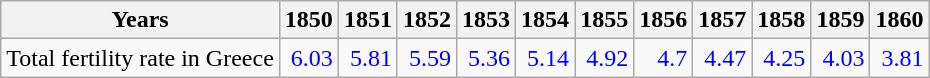<table class="wikitable " style="text-align:right">
<tr>
<th>Years</th>
<th>1850</th>
<th>1851</th>
<th>1852</th>
<th>1853</th>
<th>1854</th>
<th>1855</th>
<th>1856</th>
<th>1857</th>
<th>1858</th>
<th>1859</th>
<th>1860</th>
</tr>
<tr>
<td align="left">Total fertility rate in Greece</td>
<td style="text-align:right; color:blue;">6.03</td>
<td style="text-align:right; color:blue;">5.81</td>
<td style="text-align:right; color:blue;">5.59</td>
<td style="text-align:right; color:blue;">5.36</td>
<td style="text-align:right; color:blue;">5.14</td>
<td style="text-align:right; color:blue;">4.92</td>
<td style="text-align:right; color:blue;">4.7</td>
<td style="text-align:right; color:blue;">4.47</td>
<td style="text-align:right; color:blue;">4.25</td>
<td style="text-align:right; color:blue;">4.03</td>
<td style="text-align:right; color:blue;">3.81</td>
</tr>
</table>
